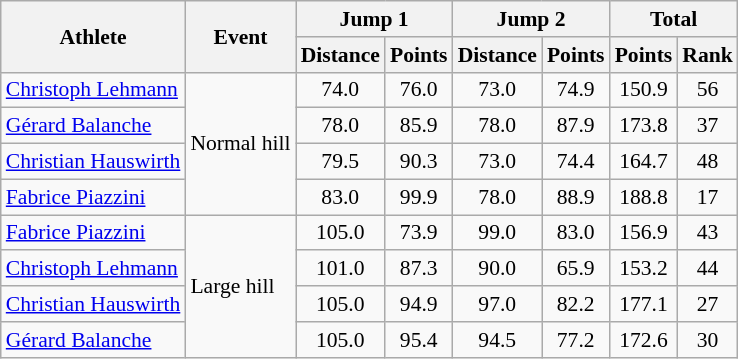<table class="wikitable" style="font-size:90%">
<tr>
<th rowspan="2">Athlete</th>
<th rowspan="2">Event</th>
<th colspan="2">Jump 1</th>
<th colspan="2">Jump 2</th>
<th colspan="2">Total</th>
</tr>
<tr>
<th>Distance</th>
<th>Points</th>
<th>Distance</th>
<th>Points</th>
<th>Points</th>
<th>Rank</th>
</tr>
<tr>
<td><a href='#'>Christoph Lehmann</a></td>
<td rowspan="4">Normal hill</td>
<td align="center">74.0</td>
<td align="center">76.0</td>
<td align="center">73.0</td>
<td align="center">74.9</td>
<td align="center">150.9</td>
<td align="center">56</td>
</tr>
<tr>
<td><a href='#'>Gérard Balanche</a></td>
<td align="center">78.0</td>
<td align="center">85.9</td>
<td align="center">78.0</td>
<td align="center">87.9</td>
<td align="center">173.8</td>
<td align="center">37</td>
</tr>
<tr>
<td><a href='#'>Christian Hauswirth</a></td>
<td align="center">79.5</td>
<td align="center">90.3</td>
<td align="center">73.0</td>
<td align="center">74.4</td>
<td align="center">164.7</td>
<td align="center">48</td>
</tr>
<tr>
<td><a href='#'>Fabrice Piazzini</a></td>
<td align="center">83.0</td>
<td align="center">99.9</td>
<td align="center">78.0</td>
<td align="center">88.9</td>
<td align="center">188.8</td>
<td align="center">17</td>
</tr>
<tr>
<td><a href='#'>Fabrice Piazzini</a></td>
<td rowspan="4">Large hill</td>
<td align="center">105.0</td>
<td align="center">73.9</td>
<td align="center">99.0</td>
<td align="center">83.0</td>
<td align="center">156.9</td>
<td align="center">43</td>
</tr>
<tr>
<td><a href='#'>Christoph Lehmann</a></td>
<td align="center">101.0</td>
<td align="center">87.3</td>
<td align="center">90.0</td>
<td align="center">65.9</td>
<td align="center">153.2</td>
<td align="center">44</td>
</tr>
<tr>
<td><a href='#'>Christian Hauswirth</a></td>
<td align="center">105.0</td>
<td align="center">94.9</td>
<td align="center">97.0</td>
<td align="center">82.2</td>
<td align="center">177.1</td>
<td align="center">27</td>
</tr>
<tr>
<td><a href='#'>Gérard Balanche</a></td>
<td align="center">105.0</td>
<td align="center">95.4</td>
<td align="center">94.5</td>
<td align="center">77.2</td>
<td align="center">172.6</td>
<td align="center">30</td>
</tr>
</table>
